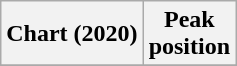<table class="wikitable plainrowheaders">
<tr>
<th scope="col">Chart (2020)</th>
<th scope="col">Peak<br>position</th>
</tr>
<tr>
</tr>
</table>
